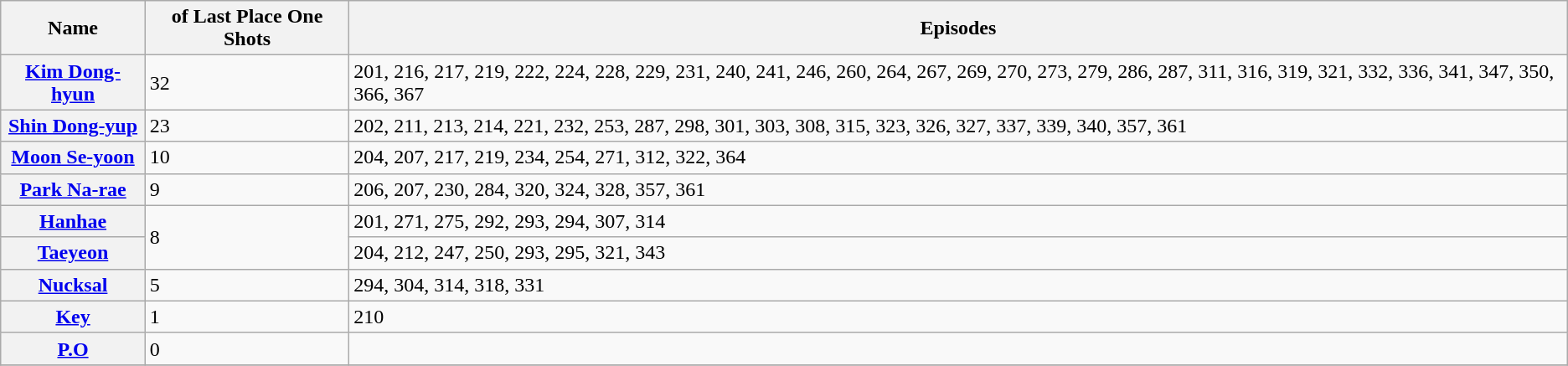<table class="wikitable plainrowheaders">
<tr>
<th scope="col">Name</th>
<th scope="col"> of Last Place One Shots</th>
<th scope="col">Episodes</th>
</tr>
<tr>
<th scope="row"><a href='#'>Kim Dong-hyun</a></th>
<td>32</td>
<td>201, 216, 217, 219, 222, 224, 228, 229, 231, 240, 241, 246, 260, 264, 267, 269, 270, 273, 279, 286, 287, 311, 316, 319, 321, 332, 336, 341, 347, 350, 366, 367</td>
</tr>
<tr>
<th scope="row"><a href='#'>Shin Dong-yup</a></th>
<td>23</td>
<td>202, 211, 213, 214, 221, 232, 253, 287, 298, 301, 303, 308, 315, 323, 326, 327, 337, 339, 340, 357, 361</td>
</tr>
<tr>
<th scope="row"><a href='#'>Moon Se-yoon</a></th>
<td>10</td>
<td>204, 207, 217, 219, 234, 254, 271, 312, 322, 364</td>
</tr>
<tr>
<th scope="row"><a href='#'>Park Na-rae</a></th>
<td>9</td>
<td>206, 207, 230, 284, 320, 324, 328, 357, 361</td>
</tr>
<tr>
<th scope="row"><a href='#'>Hanhae</a></th>
<td rowspan="2">8</td>
<td>201, 271, 275, 292, 293, 294, 307, 314</td>
</tr>
<tr>
<th scope="row"><a href='#'>Taeyeon</a></th>
<td>204, 212, 247, 250, 293, 295, 321, 343</td>
</tr>
<tr>
<th scope="row"><a href='#'>Nucksal</a></th>
<td>5</td>
<td>294, 304, 314, 318, 331</td>
</tr>
<tr>
<th scope="row"><a href='#'>Key</a></th>
<td>1</td>
<td>210</td>
</tr>
<tr>
<th scope="row"><a href='#'>P.O</a></th>
<td>0</td>
<td></td>
</tr>
<tr>
</tr>
</table>
